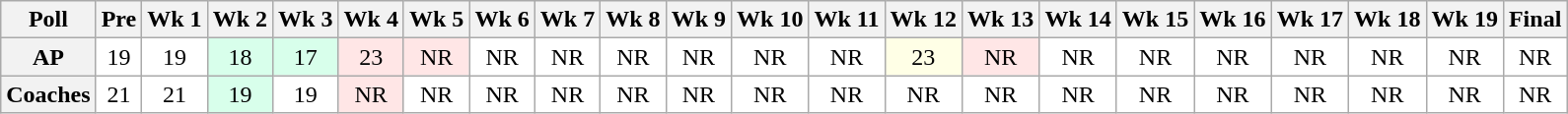<table class="wikitable" style="white-space:nowrap;">
<tr>
<th>Poll</th>
<th>Pre</th>
<th>Wk 1</th>
<th>Wk 2</th>
<th>Wk 3</th>
<th>Wk 4</th>
<th>Wk 5</th>
<th>Wk 6</th>
<th>Wk 7</th>
<th>Wk 8</th>
<th>Wk 9</th>
<th>Wk 10</th>
<th>Wk 11</th>
<th>Wk 12</th>
<th>Wk 13</th>
<th>Wk 14</th>
<th>Wk 15</th>
<th>Wk 16</th>
<th>Wk 17</th>
<th>Wk 18</th>
<th>Wk 19</th>
<th>Final</th>
</tr>
<tr style="text-align:center;">
<th>AP</th>
<td style="background:#FFF;">19</td>
<td style="background:#FFF;">19</td>
<td style="background:#D8FFEB">18</td>
<td style="background:#D8FFEB">17</td>
<td style="background:#FFE6E6">23</td>
<td style="background:#FFE6E6">NR</td>
<td style="background:#FFF;">NR</td>
<td style="background:#FFF;">NR</td>
<td style="background:#FFF;">NR</td>
<td style="background:#FFF;">NR</td>
<td style="background:#FFF;">NR</td>
<td style="background:#FFF;">NR</td>
<td style="background:#FFFFE6">23</td>
<td style="background:#FFE6E6">NR</td>
<td style="background:#FFF;">NR</td>
<td style="background:#FFF;">NR</td>
<td style="background:#FFF;">NR</td>
<td style="background:#FFF;">NR</td>
<td style="background:#FFF;">NR</td>
<td style="background:#FFF;">NR</td>
<td style="background:#FFF;">NR</td>
</tr>
<tr style="text-align:center;">
<th>Coaches</th>
<td style="background:#FFF;">21</td>
<td style="background:#FFF;">21</td>
<td style="background:#D8FFEB">19</td>
<td style="background:#FFF;">19</td>
<td style="background:#FFE6E6">NR</td>
<td style="background:#FFF;">NR</td>
<td style="background:#FFF;">NR</td>
<td style="background:#FFF;">NR</td>
<td style="background:#FFF;">NR</td>
<td style="background:#FFF;">NR</td>
<td style="background:#FFF;">NR</td>
<td style="background:#FFF;">NR</td>
<td style="background:#FFF;">NR</td>
<td style="background:#FFF;">NR</td>
<td style="background:#FFF;">NR</td>
<td style="background:#FFF;">NR</td>
<td style="background:#FFF;">NR</td>
<td style="background:#FFF;">NR</td>
<td style="background:#FFF;">NR</td>
<td style="background:#FFF;">NR</td>
<td style="background:#FFF;">NR</td>
</tr>
</table>
